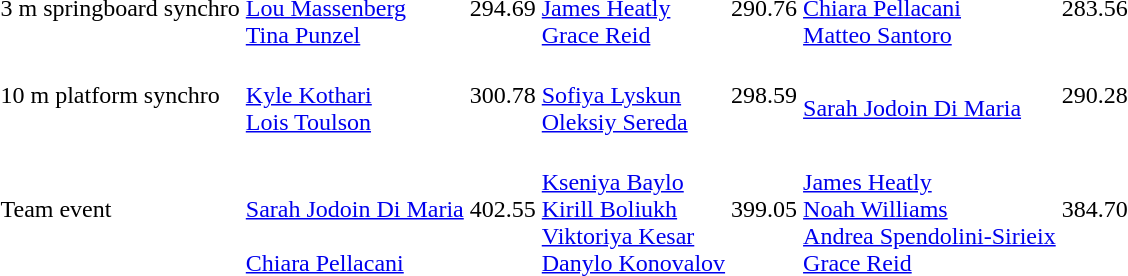<table>
<tr>
<td>3 m springboard synchro<br></td>
<td valign=top><br><a href='#'>Lou Massenberg</a><br><a href='#'>Tina Punzel</a></td>
<td>294.69</td>
<td valign=top><br><a href='#'>James Heatly</a><br><a href='#'>Grace Reid</a></td>
<td>290.76</td>
<td valign=top><br><a href='#'>Chiara Pellacani</a><br><a href='#'>Matteo Santoro</a></td>
<td>283.56</td>
</tr>
<tr>
<td>10 m platform synchro<br></td>
<td><br><a href='#'>Kyle Kothari</a><br><a href='#'>Lois Toulson</a></td>
<td>300.78</td>
<td><br><a href='#'>Sofiya Lyskun</a><br><a href='#'>Oleksiy Sereda</a></td>
<td>298.59</td>
<td><br><a href='#'>Sarah Jodoin Di Maria</a><br></td>
<td>290.28</td>
</tr>
<tr>
<td>Team event<br></td>
<td><br><br><a href='#'>Sarah Jodoin Di Maria</a><br><br><a href='#'>Chiara Pellacani</a></td>
<td>402.55</td>
<td><br><a href='#'>Kseniya Baylo</a><br><a href='#'>Kirill Boliukh</a><br><a href='#'>Viktoriya Kesar</a><br><a href='#'>Danylo Konovalov</a></td>
<td>399.05</td>
<td><br><a href='#'>James Heatly</a><br><a href='#'>Noah Williams</a><br><a href='#'>Andrea Spendolini-Sirieix</a><br><a href='#'>Grace Reid</a></td>
<td>384.70</td>
</tr>
</table>
